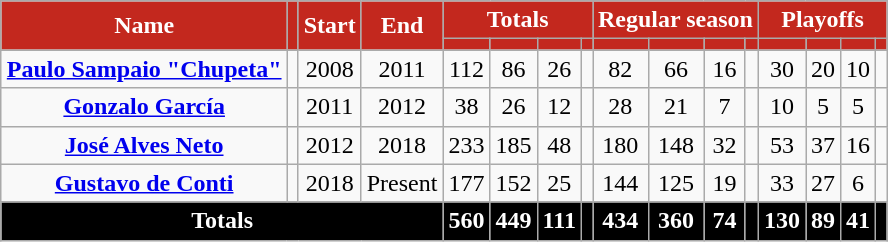<table class="wikitable" style="clear:both; margin:1.5em auto; text-align:center;">
<tr>
<th style="background:#C3281E; color:white;" rowspan="2">Name</th>
<th style="background:#C3281E; color:white;" rowspan="2"></th>
<th style="background:#C3281E; color:white;" rowspan="2">Start</th>
<th style="background:#C3281E; color:white;" rowspan="2">End</th>
<th style="background:#C3281E; color:white;" colspan="4">Totals</th>
<th style="background:#C3281E; color:white;" colspan="4">Regular season</th>
<th style="background:#C3281E; color:white;" colspan="4">Playoffs</th>
</tr>
<tr>
<th style="background:#C3281E; color:white;"></th>
<th style="background:#C3281E; color:white;"></th>
<th style="background:#C3281E; color:white;"></th>
<th style="background:#C3281E; color:white;"></th>
<th style="background:#C3281E; color:white;"></th>
<th style="background:#C3281E; color:white;"></th>
<th style="background:#C3281E; color:white;"></th>
<th style="background:#C3281E; color:white;"></th>
<th style="background:#C3281E; color:white;"></th>
<th style="background:#C3281E; color:white;"></th>
<th style="background:#C3281E; color:white;"></th>
<th style="background:#C3281E; color:white;"></th>
</tr>
<tr>
<td><strong><a href='#'>Paulo Sampaio "Chupeta"</a></strong></td>
<td></td>
<td>2008</td>
<td>2011</td>
<td>112</td>
<td>86</td>
<td>26</td>
<td></td>
<td>82</td>
<td>66</td>
<td>16</td>
<td></td>
<td>30</td>
<td>20</td>
<td>10</td>
<td></td>
</tr>
<tr>
<td><strong><a href='#'>Gonzalo García</a></strong></td>
<td></td>
<td>2011</td>
<td>2012</td>
<td>38</td>
<td>26</td>
<td>12</td>
<td></td>
<td>28</td>
<td>21</td>
<td>7</td>
<td></td>
<td>10</td>
<td>5</td>
<td>5</td>
<td></td>
</tr>
<tr>
<td><strong><a href='#'>José Alves Neto</a></strong></td>
<td></td>
<td>2012</td>
<td>2018</td>
<td>233</td>
<td>185</td>
<td>48</td>
<td></td>
<td>180</td>
<td>148</td>
<td>32</td>
<td></td>
<td>53</td>
<td>37</td>
<td>16</td>
<td></td>
</tr>
<tr>
<td><strong><a href='#'>Gustavo de Conti</a></strong></td>
<td></td>
<td>2018</td>
<td>Present</td>
<td>177</td>
<td>152</td>
<td>25</td>
<td></td>
<td>144</td>
<td>125</td>
<td>19</td>
<td></td>
<td>33</td>
<td>27</td>
<td>6</td>
<td></td>
</tr>
<tr>
<th style="background:black; color:white;" colspan="4"><strong>Totals</strong></th>
<th style="background:black; color:white;">560</th>
<th style="background:black; color:white;">449</th>
<th style="background:black; color:white;">111</th>
<th style="background:black; color:white;"></th>
<th style="background:black; color:white;">434</th>
<th style="background:black; color:white;">360</th>
<th style="background:black; color:white;">74</th>
<th style="background:black; color:white;"></th>
<th style="background:black; color:white;">130</th>
<th style="background:black; color:white;">89</th>
<th style="background:black; color:white;">41</th>
<th style="background:black; color:white;"></th>
</tr>
</table>
